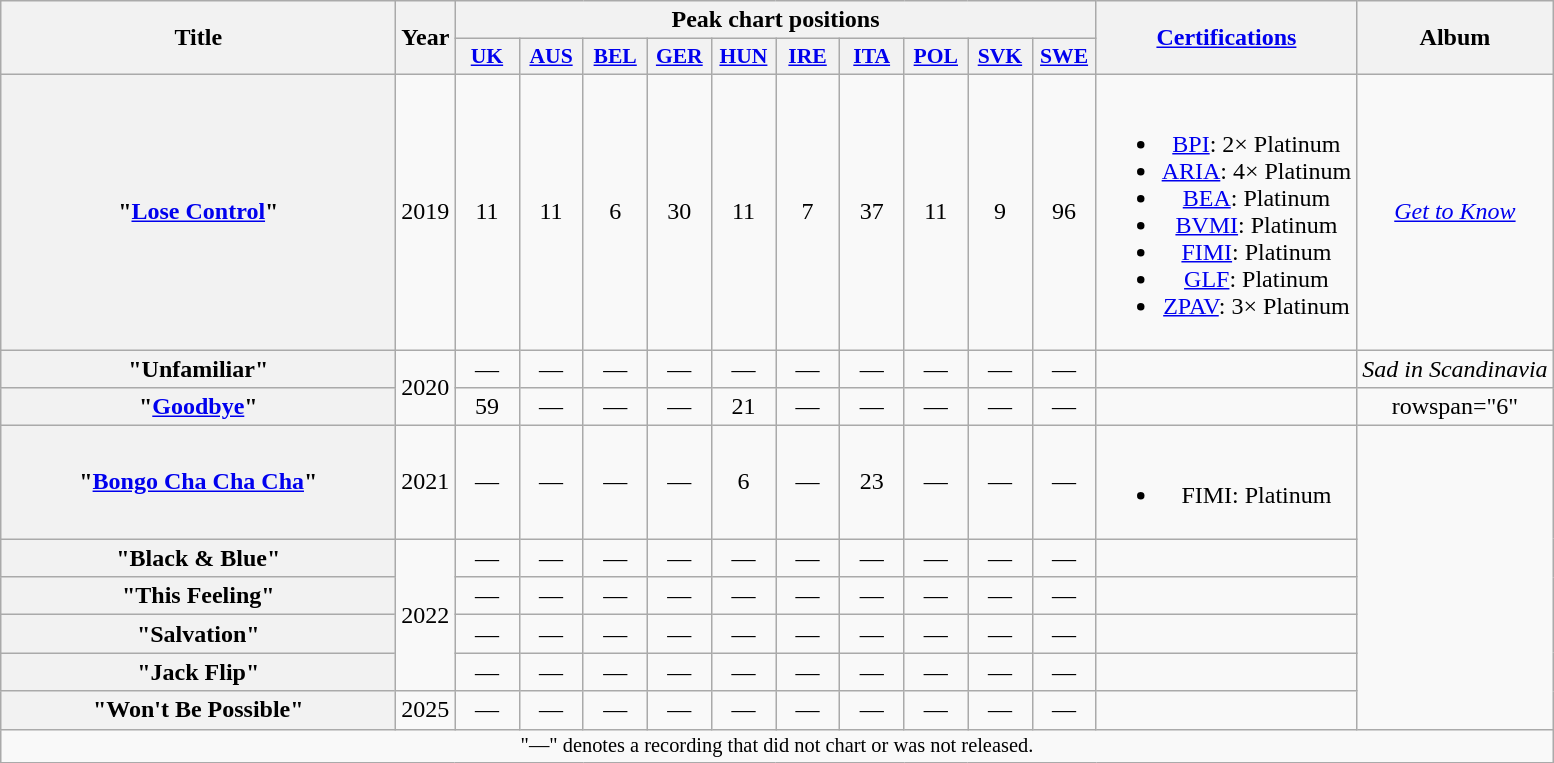<table class="wikitable plainrowheaders" style="text-align:center;">
<tr>
<th scope="col" rowspan="2" style="width:16em;">Title</th>
<th scope="col" rowspan="2" style="width:1em;">Year</th>
<th scope="col" colspan="10">Peak chart positions</th>
<th scope="col" rowspan="2"><a href='#'>Certifications</a></th>
<th scope="col" rowspan="2">Album</th>
</tr>
<tr>
<th scope="col" style="width:2.5em;font-size:90%;"><a href='#'>UK</a><br></th>
<th scope="col" style="width:2.5em;font-size:90%;"><a href='#'>AUS</a><br></th>
<th scope="col" style="width:2.5em;font-size:90%;"><a href='#'>BEL</a><br></th>
<th scope="col" style="width:2.5em;font-size:90%;"><a href='#'>GER</a><br></th>
<th scope="col" style="width:2.5em;font-size:90%;"><a href='#'>HUN</a><br></th>
<th scope="col" style="width:2.5em;font-size:90%;"><a href='#'>IRE</a><br></th>
<th scope="col" style="width:2.5em;font-size:90%;"><a href='#'>ITA</a><br></th>
<th scope="col" style="width:2.5em;font-size:90%;"><a href='#'>POL</a><br></th>
<th scope="col" style="width:2.5em;font-size:90%;"><a href='#'>SVK</a><br></th>
<th scope="col" style="width:2.5em;font-size:90%;"><a href='#'>SWE</a><br></th>
</tr>
<tr>
<th scope="row">"<a href='#'>Lose Control</a>"<br></th>
<td>2019</td>
<td>11</td>
<td>11</td>
<td>6</td>
<td>30</td>
<td>11</td>
<td>7</td>
<td>37</td>
<td>11</td>
<td>9</td>
<td>96</td>
<td><br><ul><li><a href='#'>BPI</a>: 2× Platinum</li><li><a href='#'>ARIA</a>: 4× Platinum</li><li><a href='#'>BEA</a>: Platinum</li><li><a href='#'>BVMI</a>: Platinum</li><li><a href='#'>FIMI</a>: Platinum</li><li><a href='#'>GLF</a>: Platinum</li><li><a href='#'>ZPAV</a>: 3× Platinum</li></ul></td>
<td><em><a href='#'>Get to Know</a></em></td>
</tr>
<tr>
<th scope="row">"Unfamiliar"<br></th>
<td rowspan="2">2020</td>
<td>—</td>
<td>—</td>
<td>—</td>
<td>—</td>
<td>—</td>
<td>—</td>
<td>—</td>
<td>—</td>
<td>—</td>
<td>—</td>
<td></td>
<td><em>Sad in Scandinavia</em></td>
</tr>
<tr>
<th scope="row">"<a href='#'>Goodbye</a>"<br></th>
<td>59</td>
<td>—</td>
<td>—</td>
<td>—</td>
<td>21</td>
<td>—</td>
<td>—</td>
<td>—</td>
<td>—</td>
<td>—</td>
<td></td>
<td>rowspan="6" </td>
</tr>
<tr>
<th scope="row">"<a href='#'>Bongo Cha Cha Cha</a>"</th>
<td>2021</td>
<td>—</td>
<td>—</td>
<td>—</td>
<td>—</td>
<td>6</td>
<td>—</td>
<td>23</td>
<td>—</td>
<td>—</td>
<td>—</td>
<td><br><ul><li>FIMI: Platinum</li></ul></td>
</tr>
<tr>
<th scope="row">"Black & Blue"</th>
<td rowspan="4">2022</td>
<td>—</td>
<td>—</td>
<td>—</td>
<td>—</td>
<td>—</td>
<td>—</td>
<td>—</td>
<td>—</td>
<td>—</td>
<td>—</td>
<td></td>
</tr>
<tr>
<th scope="row">"This Feeling"<br></th>
<td>—</td>
<td>—</td>
<td>—</td>
<td>—</td>
<td>—</td>
<td>—</td>
<td>—</td>
<td>—</td>
<td>—</td>
<td>—</td>
<td></td>
</tr>
<tr>
<th scope="row">"Salvation"<br></th>
<td>—</td>
<td>—</td>
<td>—</td>
<td>—</td>
<td>—</td>
<td>—</td>
<td>—</td>
<td>—</td>
<td>—</td>
<td>—</td>
<td></td>
</tr>
<tr>
<th scope="row">"Jack Flip"</th>
<td>—</td>
<td>—</td>
<td>—</td>
<td>—</td>
<td>—</td>
<td>—</td>
<td>—</td>
<td>—</td>
<td>—</td>
<td>—</td>
<td></td>
</tr>
<tr>
<th scope="row">"Won't Be Possible"<br></th>
<td>2025</td>
<td>—</td>
<td>—</td>
<td>—</td>
<td>—</td>
<td>—</td>
<td>—</td>
<td>—</td>
<td>—</td>
<td>—</td>
<td>—</td>
<td></td>
</tr>
<tr>
<td colspan="14" style="font-size:85%">"—" denotes a recording that did not chart or was not released.</td>
</tr>
</table>
